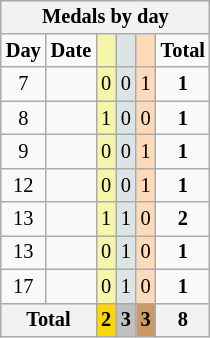<table class=wikitable style="font-size:85%; float:right;text-align:center">
<tr>
<th colspan=7>Medals by day</th>
</tr>
<tr>
<td><strong>Day</strong></td>
<td><strong>Date</strong></td>
<td bgcolor=F7F6A8></td>
<td bgcolor=DCE5E5></td>
<td bgcolor=FFDAB9></td>
<td><strong>Total</strong></td>
</tr>
<tr>
<td>7</td>
<td></td>
<td bgcolor=F7F6A8>0</td>
<td bgcolor=DCE5E5>0</td>
<td bgcolor=FFDAB9>1</td>
<td><strong>1</strong></td>
</tr>
<tr>
<td>8</td>
<td></td>
<td bgcolor=F7F6A8>1</td>
<td bgcolor=DCE5E5>0</td>
<td bgcolor=FFDAB9>0</td>
<td><strong>1</strong></td>
</tr>
<tr>
<td>9</td>
<td></td>
<td bgcolor=F7F6A8>0</td>
<td bgcolor=DCE5E5>0</td>
<td bgcolor=FFDAB9>1</td>
<td><strong>1</strong></td>
</tr>
<tr>
<td>12</td>
<td></td>
<td bgcolor=F7F6A8>0</td>
<td bgcolor=DCE5E5>0</td>
<td bgcolor=FFDAB9>1</td>
<td><strong>1</strong></td>
</tr>
<tr>
<td>13</td>
<td></td>
<td bgcolor=F7F6A8>1</td>
<td bgcolor=DCE5E5>1</td>
<td bgcolor=FFDAB9>0</td>
<td><strong>2</strong></td>
</tr>
<tr>
<td>13</td>
<td></td>
<td bgcolor=F7F6A8>0</td>
<td bgcolor=DCE5E5>1</td>
<td bgcolor=FFDAB9>0</td>
<td><strong>1</strong></td>
</tr>
<tr>
<td>17</td>
<td></td>
<td bgcolor=F7F6A8>0</td>
<td bgcolor=DCE5E5>1</td>
<td bgcolor=FFDAB9>0</td>
<td><strong>1</strong></td>
</tr>
<tr>
<th colspan=2>Total</th>
<th style=background:gold>2</th>
<th style=background:silver>3</th>
<th style=background:#C96>3</th>
<th>8</th>
</tr>
</table>
